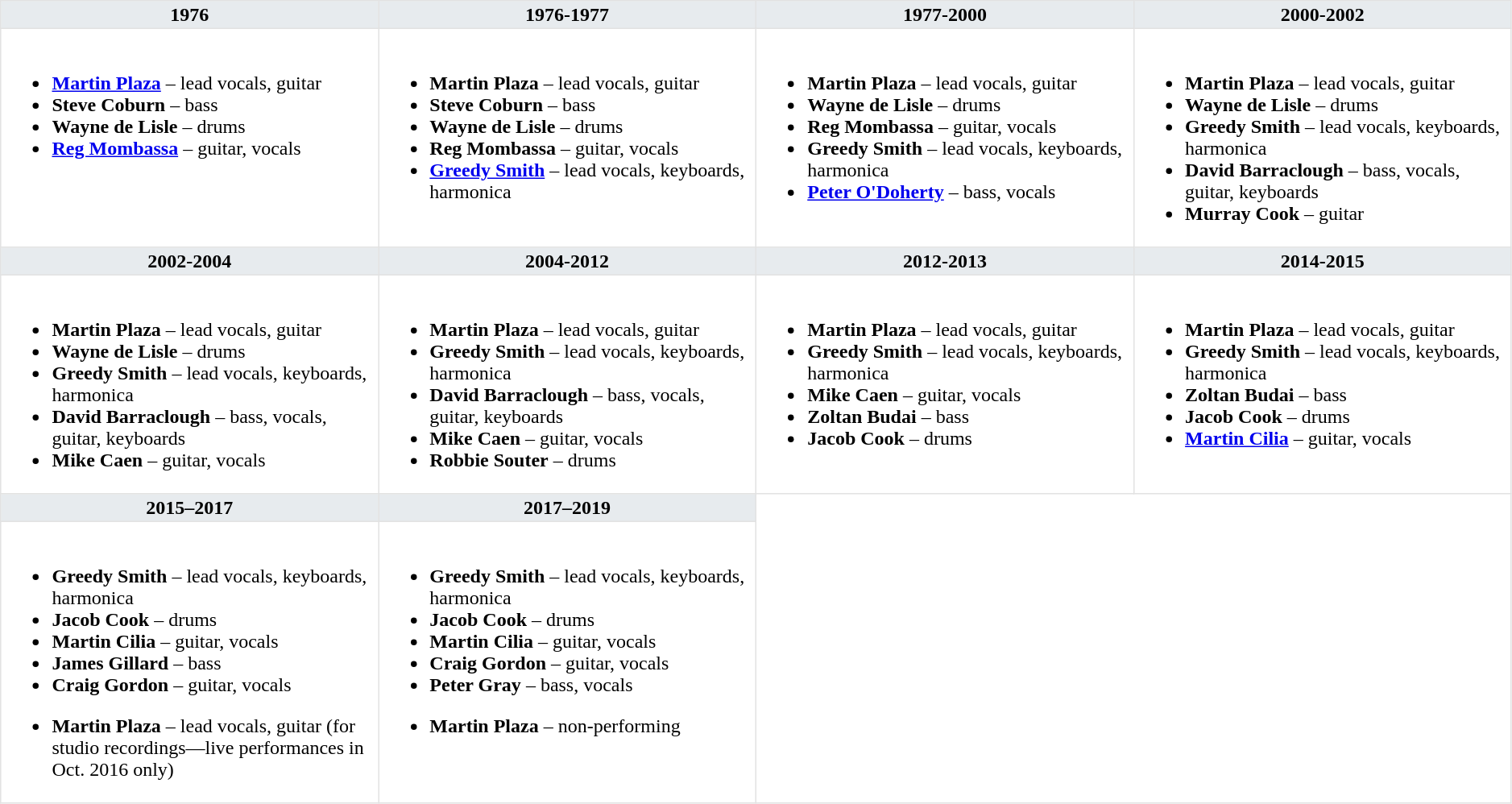<table class="toccolours" border=1 cellpadding=2 cellspacing=0 style="float: width: 375px; margin: 0 0 1em 1em; border-collapse: collapse; border: 1px solid #E2E2E2;" width=99%>
<tr>
<th bgcolor="#E7EBEE" valign=top width=25%>1976</th>
<th bgcolor="#E7EBEE" valign=top width=25%>1976-1977</th>
<th bgcolor="#E7EBEE" valign=top width=25%>1977-2000</th>
<th bgcolor="#E7EBEE" valign=top width=25%>2000-2002</th>
</tr>
<tr>
<td valign=top><br><ul><li><strong><a href='#'>Martin Plaza</a></strong> – lead vocals, guitar</li><li><strong>Steve Coburn</strong> – bass</li><li><strong>Wayne de Lisle</strong> – drums</li><li><strong><a href='#'>Reg Mombassa</a></strong> – guitar, vocals</li></ul></td>
<td valign=top><br><ul><li><strong>Martin Plaza</strong> – lead vocals, guitar</li><li><strong>Steve Coburn</strong> – bass</li><li><strong>Wayne de Lisle</strong> – drums</li><li><strong>Reg Mombassa</strong> – guitar, vocals</li><li><strong><a href='#'>Greedy Smith</a></strong> – lead vocals, keyboards, harmonica</li></ul></td>
<td valign=top><br><ul><li><strong>Martin Plaza</strong> – lead vocals, guitar</li><li><strong>Wayne de Lisle</strong> – drums</li><li><strong>Reg Mombassa</strong> – guitar, vocals</li><li><strong>Greedy Smith</strong> – lead vocals, keyboards, harmonica</li><li><strong><a href='#'>Peter O'Doherty</a></strong> – bass, vocals</li></ul></td>
<td valign=top><br><ul><li><strong>Martin Plaza</strong> – lead vocals, guitar</li><li><strong>Wayne de Lisle</strong> – drums</li><li><strong>Greedy Smith</strong> – lead vocals, keyboards, harmonica</li><li><strong>David Barraclough</strong> – bass, vocals, guitar, keyboards</li><li><strong>Murray Cook</strong> – guitar</li></ul></td>
</tr>
<tr>
<th bgcolor="#E7EBEE" valign=top width=25%>2002-2004</th>
<th bgcolor="#E7EBEE" valign=top width=25%>2004-2012</th>
<th bgcolor="#E7EBEE" valign=top width=25%>2012-2013</th>
<th bgcolor="#E7EBEE" valign=top width=25%>2014-2015</th>
</tr>
<tr>
<td valign=top><br><ul><li><strong>Martin Plaza</strong> – lead vocals, guitar</li><li><strong>Wayne de Lisle</strong> – drums</li><li><strong>Greedy Smith</strong> – lead vocals, keyboards, harmonica</li><li><strong>David Barraclough</strong> – bass, vocals, guitar, keyboards</li><li><strong>Mike Caen</strong> – guitar, vocals</li></ul></td>
<td valign=top><br><ul><li><strong>Martin Plaza</strong> – lead vocals, guitar</li><li><strong>Greedy Smith</strong> – lead vocals, keyboards, harmonica</li><li><strong>David Barraclough</strong> – bass, vocals, guitar, keyboards</li><li><strong>Mike Caen</strong> – guitar, vocals</li><li><strong>Robbie Souter</strong> – drums</li></ul></td>
<td valign=top><br><ul><li><strong>Martin Plaza</strong> – lead vocals, guitar</li><li><strong>Greedy Smith</strong> – lead vocals, keyboards, harmonica</li><li><strong>Mike Caen</strong> – guitar, vocals</li><li><strong>Zoltan Budai</strong> – bass</li><li><strong>Jacob Cook</strong> – drums</li></ul></td>
<td valign=top><br><ul><li><strong>Martin Plaza</strong> – lead vocals, guitar</li><li><strong>Greedy Smith</strong> – lead vocals, keyboards, harmonica</li><li><strong>Zoltan Budai</strong> – bass</li><li><strong>Jacob Cook</strong> – drums</li><li><strong><a href='#'>Martin Cilia</a></strong> – guitar, vocals</li></ul></td>
</tr>
<tr>
<th bgcolor="#E7EBEE" valign=top width=25%>2015–2017</th>
<th bgcolor="#E7EBEE" valign=top width=25%>2017–2019</th>
</tr>
<tr>
<td valign=top><br><ul><li><strong>Greedy Smith</strong> – lead vocals, keyboards, harmonica</li><li><strong>Jacob Cook</strong> – drums</li><li><strong>Martin Cilia</strong> – guitar, vocals</li><li><strong>James Gillard</strong> – bass</li><li><strong>Craig Gordon</strong> – guitar, vocals</li></ul><ul><li><strong>Martin Plaza</strong> – lead vocals, guitar (for studio recordings—live performances in Oct. 2016 only)</li></ul></td>
<td valign=top><br><ul><li><strong>Greedy Smith</strong> – lead vocals, keyboards, harmonica</li><li><strong>Jacob Cook</strong> – drums</li><li><strong>Martin Cilia</strong> – guitar, vocals</li><li><strong>Craig Gordon</strong> – guitar, vocals</li><li><strong>Peter Gray</strong> – bass, vocals</li></ul><ul><li><strong>Martin Plaza</strong> – non-performing</li></ul></td>
</tr>
</table>
